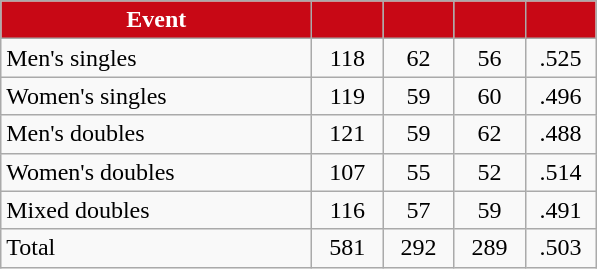<table class="wikitable" style="text-align:center">
<tr>
<th style="background:#C80815; color:white" width="200px">Event</th>
<th style="background:#C80815; color:white" width="40px"></th>
<th style="background:#C80815; color:white" width="40px"></th>
<th style="background:#C80815; color:white" width="40px"></th>
<th style="background:#C80815; color:white" width="40px"></th>
</tr>
<tr>
<td style="text-align:left">Men's singles</td>
<td>118</td>
<td>62</td>
<td>56</td>
<td>.525</td>
</tr>
<tr>
<td style="text-align:left">Women's singles</td>
<td>119</td>
<td>59</td>
<td>60</td>
<td>.496</td>
</tr>
<tr>
<td style="text-align:left">Men's doubles</td>
<td>121</td>
<td>59</td>
<td>62</td>
<td>.488</td>
</tr>
<tr>
<td style="text-align:left">Women's doubles</td>
<td>107</td>
<td>55</td>
<td>52</td>
<td>.514</td>
</tr>
<tr>
<td style="text-align:left">Mixed doubles</td>
<td>116</td>
<td>57</td>
<td>59</td>
<td>.491</td>
</tr>
<tr>
<td style="text-align:left">Total</td>
<td>581</td>
<td>292</td>
<td>289</td>
<td>.503</td>
</tr>
</table>
